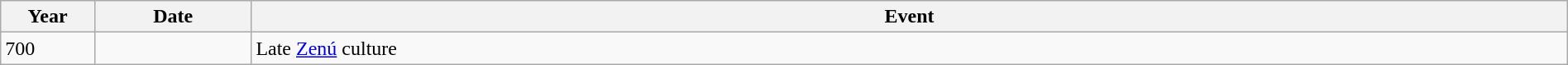<table class="wikitable" style="width:100%;">
<tr>
<th style="width:6%">Year</th>
<th style="width:10%">Date</th>
<th>Event</th>
</tr>
<tr>
<td>700</td>
<td></td>
<td>Late <a href='#'>Zenú</a> culture</td>
</tr>
</table>
